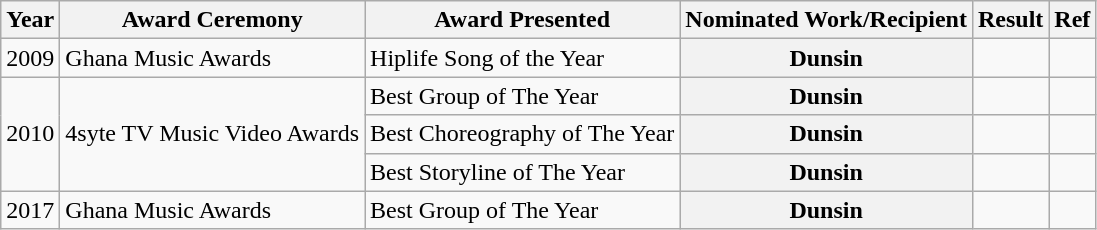<table class="wikitable">
<tr>
<th>Year</th>
<th>Award Ceremony</th>
<th>Award Presented</th>
<th>Nominated Work/Recipient</th>
<th>Result</th>
<th>Ref</th>
</tr>
<tr>
<td>2009</td>
<td>Ghana Music Awards</td>
<td>Hiplife Song of the Year</td>
<th>Dunsin</th>
<td></td>
<td></td>
</tr>
<tr>
<td rowspan="3">2010</td>
<td rowspan="3">4syte TV Music Video Awards</td>
<td>Best Group of The Year</td>
<th>Dunsin</th>
<td></td>
<td></td>
</tr>
<tr>
<td>Best Choreography of The Year</td>
<th>Dunsin</th>
<td></td>
<td></td>
</tr>
<tr>
<td>Best Storyline of The Year</td>
<th>Dunsin</th>
<td></td>
<td></td>
</tr>
<tr>
<td>2017</td>
<td>Ghana Music Awards</td>
<td>Best Group of The Year</td>
<th>Dunsin</th>
<td></td>
<td></td>
</tr>
</table>
